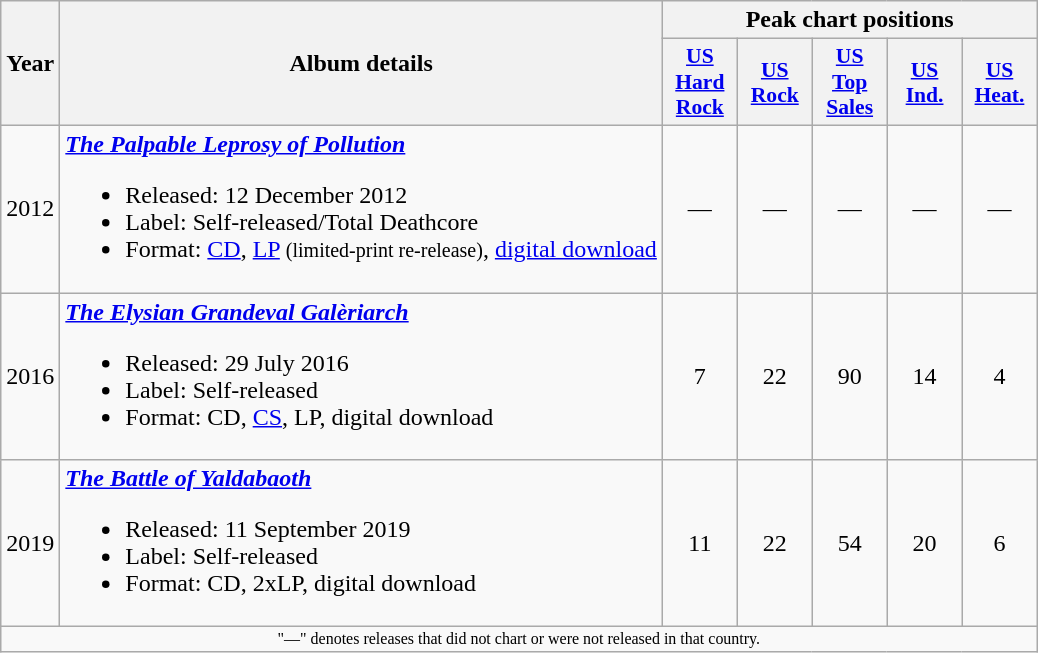<table class="wikitable plainrowheaders" style="text-align:center;">
<tr>
<th rowspan="2">Year</th>
<th rowspan="2">Album details</th>
<th colspan="6">Peak chart positions</th>
</tr>
<tr>
<th scope="col" style="width:3em;font-size:90%;"><a href='#'>US<br>Hard Rock</a><br></th>
<th scope="col" style="width:3em;font-size:90%;"><a href='#'>US<br>Rock</a><br></th>
<th scope="col" style="width:3em;font-size:90%;"><a href='#'>US<br>Top Sales</a><br></th>
<th scope="col" style="width:3em;font-size:90%;"><a href='#'>US<br>Ind.</a><br></th>
<th scope="col" style="width:3em;font-size:90%;"><a href='#'>US<br>Heat.</a><br></th>
</tr>
<tr>
<td>2012</td>
<td align="left"><strong><em><a href='#'>The Palpable Leprosy of Pollution</a></em></strong><br><ul><li>Released: 12 December 2012</li><li>Label: Self-released/Total Deathcore</li><li>Format: <a href='#'>CD</a>, <a href='#'>LP</a> <small>(limited-print re-release)</small>, <a href='#'>digital download</a></li></ul></td>
<td style="text-align:center;">—</td>
<td style="text-align:center;">—</td>
<td style="text-align:center;">—</td>
<td style="text-align:center;">—</td>
<td style="text-align:center;">—</td>
</tr>
<tr>
<td>2016</td>
<td align="left"><strong><em><a href='#'>The Elysian Grandeval Galèriarch</a></em></strong><br><ul><li>Released: 29 July 2016</li><li>Label: Self-released</li><li>Format: CD, <a href='#'>CS</a>, LP, digital download</li></ul></td>
<td style="text-align:center;">7</td>
<td style="text-align:center;">22</td>
<td style="text-align:center;">90</td>
<td style="text-align:center;">14</td>
<td style="text-align:center;">4</td>
</tr>
<tr>
<td>2019</td>
<td align="left"><strong><em><a href='#'>The Battle of Yaldabaoth</a></em></strong><br><ul><li>Released: 11 September 2019</li><li>Label: Self-released</li><li>Format: CD, 2xLP, digital download</li></ul></td>
<td style="text-align:center;">11</td>
<td style="text-align:center;">22</td>
<td style="text-align:center;">54</td>
<td style="text-align:center;">20</td>
<td style="text-align:center;">6</td>
</tr>
<tr>
<td colspan="7" style="text-align:center; font-size:8pt;">"—" denotes releases that did not chart or were not released in that country.</td>
</tr>
</table>
